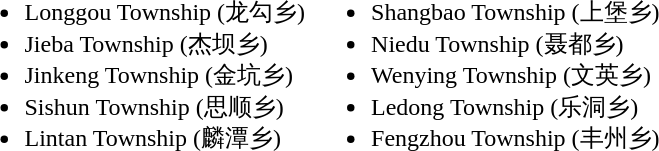<table>
<tr>
<td valign="top"><br><ul><li>Longgou Township (龙勾乡)</li><li>Jieba Township (杰坝乡)</li><li>Jinkeng Township (金坑乡)</li><li>Sishun Township (思顺乡)</li><li>Lintan Township (麟潭乡)</li></ul></td>
<td valign="top"><br><ul><li>Shangbao Township (上堡乡)</li><li>Niedu Township (聂都乡)</li><li>Wenying Township (文英乡)</li><li>Ledong Township (乐洞乡)</li><li>Fengzhou Township (丰州乡)</li></ul></td>
</tr>
</table>
